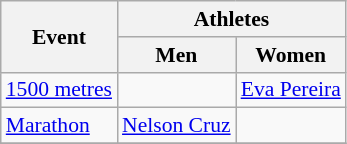<table class=wikitable style="font-size:90%">
<tr>
<th rowspan=2>Event</th>
<th colspan=2>Athletes</th>
</tr>
<tr>
<th>Men</th>
<th>Women</th>
</tr>
<tr>
<td><a href='#'>1500 metres</a></td>
<td></td>
<td><a href='#'>Eva Pereira</a></td>
</tr>
<tr>
<td><a href='#'>Marathon</a></td>
<td><a href='#'>Nelson Cruz</a></td>
<td></td>
</tr>
<tr>
</tr>
</table>
